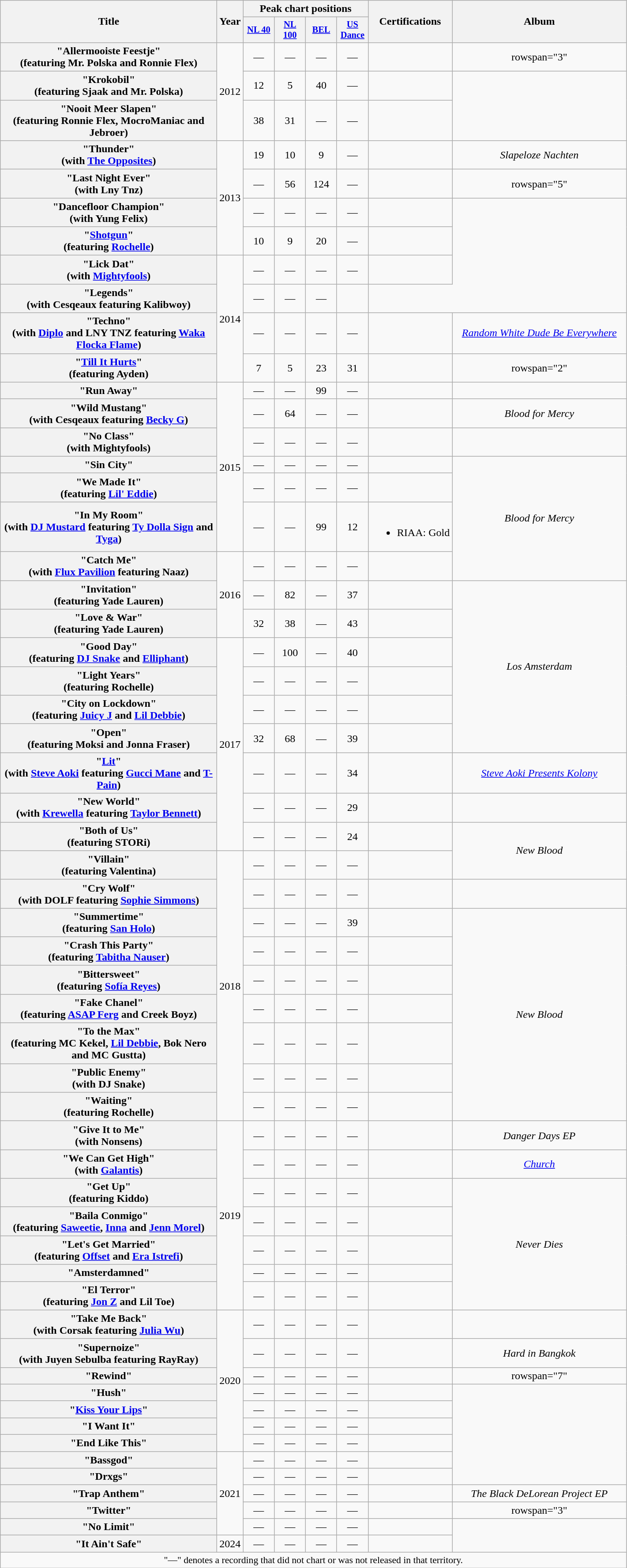<table class="wikitable plainrowheaders" style="text-align:center;">
<tr>
<th scope="col" rowspan="2" style="width:20em;">Title</th>
<th scope="col" rowspan="2" style="width:1em;">Year</th>
<th scope="col" colspan="4">Peak chart positions</th>
<th rowspan="2">Certifications</th>
<th scope="col" rowspan="2" style="width:16em;">Album</th>
</tr>
<tr>
<th scope="col" style="width:3em;font-size:85%;"><a href='#'>NL 40</a> <br></th>
<th scope="col" style="width:3em;font-size:85%;"><a href='#'>NL 100</a> <br></th>
<th scope="col" style="width:3em;font-size:85%;"><a href='#'>BEL</a><br></th>
<th scope="col" style="width:3em;font-size:85%;"><a href='#'>US<br>Dance</a><br></th>
</tr>
<tr>
<th scope="row">"Allermooiste Feestje" <br><span>(featuring Mr. Polska and Ronnie Flex)</span></th>
<td rowspan="3">2012</td>
<td>—</td>
<td>—</td>
<td>—</td>
<td>—</td>
<td></td>
<td>rowspan="3" </td>
</tr>
<tr>
<th scope="row">"Krokobil" <br><span>(featuring Sjaak and Mr. Polska)</span></th>
<td>12</td>
<td>5</td>
<td>40</td>
<td>—</td>
<td></td>
</tr>
<tr>
<th scope="row">"Nooit Meer Slapen" <br><span>(featuring Ronnie Flex, MocroManiac and Jebroer)</span></th>
<td>38</td>
<td>31</td>
<td>—</td>
<td>—</td>
<td></td>
</tr>
<tr>
<th scope="row">"Thunder" <br><span>(with <a href='#'>The Opposites</a>)</span></th>
<td rowspan="4">2013</td>
<td>19</td>
<td>10</td>
<td>9</td>
<td>—</td>
<td></td>
<td><em>Slapeloze Nachten</em></td>
</tr>
<tr>
<th scope="row">"Last Night Ever" <br><span>(with Lny Tnz)</span></th>
<td>—</td>
<td>56</td>
<td>124</td>
<td>—</td>
<td></td>
<td>rowspan="5" </td>
</tr>
<tr>
<th scope="row">"Dancefloor Champion" <br><span>(with Yung Felix)</span></th>
<td>—</td>
<td>—</td>
<td>—</td>
<td>—</td>
<td></td>
</tr>
<tr>
<th scope="row">"<a href='#'>Shotgun</a>" <br><span>(featuring <a href='#'>Rochelle</a>)</span></th>
<td>10</td>
<td>9</td>
<td>20</td>
<td>—</td>
<td></td>
</tr>
<tr>
<th scope="row">"Lick Dat" <br><span>(with <a href='#'>Mightyfools</a>)</span></th>
<td rowspan="4">2014</td>
<td>—</td>
<td>—</td>
<td>—</td>
<td>—</td>
<td></td>
</tr>
<tr>
<th scope="row">"Legends" <br><span>(with Cesqeaux featuring Kalibwoy)</span></th>
<td>—</td>
<td>—</td>
<td>—</td>
<td></td>
</tr>
<tr>
<th scope="row">"Techno" <br><span>(with <a href='#'>Diplo</a> and LNY TNZ featuring <a href='#'>Waka Flocka Flame</a>)</span></th>
<td>—</td>
<td>—</td>
<td>—</td>
<td>—</td>
<td></td>
<td><em><a href='#'>Random White Dude Be Everywhere</a></em></td>
</tr>
<tr>
<th scope="row">"<a href='#'>Till It Hurts</a>" <br><span>(featuring Ayden)</span></th>
<td>7</td>
<td>5</td>
<td>23</td>
<td>31</td>
<td></td>
<td>rowspan="2" </td>
</tr>
<tr>
<th scope="row">"Run Away"</th>
<td rowspan="6">2015</td>
<td>—</td>
<td>—</td>
<td>99</td>
<td>—</td>
<td></td>
</tr>
<tr>
<th scope="row">"Wild Mustang" <br><span>(with Cesqeaux featuring <a href='#'>Becky G</a>)</span></th>
<td>—</td>
<td>64</td>
<td>—</td>
<td>—</td>
<td></td>
<td><em>Blood for Mercy</em></td>
</tr>
<tr>
<th scope="row">"No Class" <br><span>(with Mightyfools)</span></th>
<td>—</td>
<td>—</td>
<td>—</td>
<td>—</td>
<td></td>
<td></td>
</tr>
<tr>
<th scope="row">"Sin City"</th>
<td>—</td>
<td>—</td>
<td>—</td>
<td>—</td>
<td></td>
<td rowspan="4"><em>Blood for Mercy</em></td>
</tr>
<tr>
<th scope="row">"We Made It" <br><span>(featuring <a href='#'>Lil' Eddie</a>)</span></th>
<td>—</td>
<td>—</td>
<td>—</td>
<td>—</td>
<td></td>
</tr>
<tr>
<th scope="row">"In My Room" <br><span>(with <a href='#'>DJ Mustard</a> featuring <a href='#'>Ty Dolla Sign</a> and <a href='#'>Tyga</a>)</span></th>
<td>—</td>
<td>—</td>
<td>99</td>
<td>12</td>
<td><br><ul><li>RIAA: Gold</li></ul></td>
</tr>
<tr>
<th scope="row">"Catch Me" <br><span>(with <a href='#'>Flux Pavilion</a> featuring Naaz)</span></th>
<td rowspan="3">2016</td>
<td>—</td>
<td>—</td>
<td>—</td>
<td>—</td>
<td></td>
</tr>
<tr>
<th scope="row">"Invitation" <br><span>(featuring Yade Lauren)</span></th>
<td>—</td>
<td>82</td>
<td>—</td>
<td>37</td>
<td></td>
<td rowspan="6"><em>Los Amsterdam</em></td>
</tr>
<tr>
<th scope="row">"Love & War" <br><span>(featuring Yade Lauren)</span></th>
<td>32</td>
<td>38</td>
<td>—</td>
<td>43</td>
<td></td>
</tr>
<tr>
<th scope="row">"Good Day" <br><span>(featuring <a href='#'>DJ Snake</a> and <a href='#'>Elliphant</a>)</span></th>
<td rowspan="7">2017</td>
<td>—</td>
<td>100</td>
<td>—</td>
<td>40</td>
<td></td>
</tr>
<tr>
<th scope="row">"Light Years" <br><span>(featuring Rochelle)</span></th>
<td>—</td>
<td>—</td>
<td>—</td>
<td>—</td>
<td></td>
</tr>
<tr>
<th scope="row">"City on Lockdown" <br><span>(featuring <a href='#'>Juicy J</a> and <a href='#'>Lil Debbie</a>)</span></th>
<td>—</td>
<td>—</td>
<td>—</td>
<td>—</td>
<td></td>
</tr>
<tr>
<th scope="row">"Open" <br><span>(featuring Moksi and Jonna Fraser)</span></th>
<td>32</td>
<td>68</td>
<td>—</td>
<td>39</td>
<td></td>
</tr>
<tr>
<th scope="row">"<a href='#'>Lit</a>" <br><span>(with <a href='#'>Steve Aoki</a> featuring <a href='#'>Gucci Mane</a> and <a href='#'>T-Pain</a>)</span></th>
<td>—</td>
<td>—</td>
<td>—</td>
<td>34</td>
<td></td>
<td><em><a href='#'>Steve Aoki Presents Kolony</a></em></td>
</tr>
<tr>
<th scope="row">"New World" <br><span>(with <a href='#'>Krewella</a> featuring <a href='#'>Taylor Bennett</a>)</span></th>
<td>—</td>
<td>—</td>
<td>—</td>
<td>29</td>
<td></td>
<td></td>
</tr>
<tr>
<th scope="row">"Both of Us" <br><span>(featuring STORi)</span></th>
<td>—</td>
<td>—</td>
<td>—</td>
<td>24</td>
<td></td>
<td rowspan="2"><em>New Blood</em></td>
</tr>
<tr>
<th scope="row">"Villain" <br><span>(featuring Valentina)</span></th>
<td rowspan="9">2018</td>
<td>—</td>
<td>—</td>
<td>—</td>
<td>—</td>
<td></td>
</tr>
<tr>
<th scope="row">"Cry Wolf" <br><span>(with DOLF featuring <a href='#'>Sophie Simmons</a>)</span></th>
<td>—</td>
<td>—</td>
<td>—</td>
<td>—</td>
<td></td>
<td></td>
</tr>
<tr>
<th scope="row">"Summertime" <br><span>(featuring <a href='#'>San Holo</a>)</span></th>
<td>—</td>
<td>—</td>
<td>—</td>
<td>39</td>
<td></td>
<td rowspan="7"><em>New Blood</em></td>
</tr>
<tr>
<th scope="row">"Crash This Party" <br><span>(featuring <a href='#'>Tabitha Nauser</a>)</span></th>
<td>—</td>
<td>—</td>
<td>—</td>
<td>—</td>
<td></td>
</tr>
<tr>
<th scope="row">"Bittersweet" <br><span>(featuring <a href='#'>Sofía Reyes</a>)</span></th>
<td>—</td>
<td>—</td>
<td>—</td>
<td>—</td>
<td></td>
</tr>
<tr>
<th scope="row">"Fake Chanel" <br><span>(featuring <a href='#'>ASAP Ferg</a> and Creek Boyz)</span></th>
<td>—</td>
<td>—</td>
<td>—</td>
<td>—</td>
<td></td>
</tr>
<tr>
<th scope="row">"To the Max" <br><span>(featuring MC Kekel, <a href='#'>Lil Debbie</a>, Bok Nero and MC Gustta)</span></th>
<td>—</td>
<td>—</td>
<td>—</td>
<td>—</td>
<td></td>
</tr>
<tr>
<th scope="row">"Public Enemy"<br><span>(with DJ Snake)</span></th>
<td>—</td>
<td>—</td>
<td>—</td>
<td>—</td>
<td></td>
</tr>
<tr>
<th scope="row">"Waiting" <br><span>(featuring Rochelle)</span></th>
<td>—</td>
<td>—</td>
<td>—</td>
<td>—</td>
<td></td>
</tr>
<tr>
<th scope="row">"Give It to Me" <br><span>(with Nonsens)</span></th>
<td rowspan="7">2019</td>
<td>—</td>
<td>—</td>
<td>—</td>
<td>—</td>
<td></td>
<td><em>Danger Days EP</em></td>
</tr>
<tr>
<th scope="row">"We Can Get High" <br><span>(with <a href='#'>Galantis</a>)</span></th>
<td>—</td>
<td>—</td>
<td>—</td>
<td>—</td>
<td></td>
<td><em><a href='#'>Church</a></em></td>
</tr>
<tr>
<th scope="row">"Get Up" <br><span>(featuring Kiddo)</span></th>
<td>—</td>
<td>—</td>
<td>—</td>
<td>—</td>
<td></td>
<td rowspan="5"><em>Never Dies</em></td>
</tr>
<tr>
<th scope="row">"Baila Conmigo" <br><span>(featuring <a href='#'>Saweetie</a>, <a href='#'>Inna</a> and <a href='#'>Jenn Morel</a>)</span></th>
<td>—</td>
<td>—</td>
<td>—</td>
<td>—</td>
<td></td>
</tr>
<tr>
<th scope="row">"Let's Get Married" <br><span>(featuring <a href='#'>Offset</a> and <a href='#'>Era Istrefi</a>)</span></th>
<td>—</td>
<td>—</td>
<td>—</td>
<td>—</td>
<td></td>
</tr>
<tr>
<th scope="row">"Amsterdamned"</th>
<td>—</td>
<td>—</td>
<td>—</td>
<td>—</td>
<td></td>
</tr>
<tr>
<th scope="row">"El Terror" <br><span>(featuring <a href='#'>Jon Z</a> and Lil Toe)</span></th>
<td>—</td>
<td>—</td>
<td>—</td>
<td>—</td>
<td></td>
</tr>
<tr>
<th scope="row">"Take Me Back" <br><span>(with Corsak featuring <a href='#'>Julia Wu</a>)</span></th>
<td rowspan="7">2020</td>
<td>—</td>
<td>—</td>
<td>—</td>
<td>—</td>
<td></td>
<td></td>
</tr>
<tr>
<th scope="row">"Supernoize" <br><span>(with Juyen Sebulba featuring RayRay)</span></th>
<td>—</td>
<td>—</td>
<td>—</td>
<td>—</td>
<td></td>
<td><em>Hard in Bangkok</em></td>
</tr>
<tr>
<th scope="row">"Rewind"<br></th>
<td>—</td>
<td>—</td>
<td>—</td>
<td>—</td>
<td></td>
<td>rowspan="7" </td>
</tr>
<tr>
<th scope="row">"Hush"<br></th>
<td>—</td>
<td>—</td>
<td>—</td>
<td>—</td>
<td></td>
</tr>
<tr>
<th scope="row">"<a href='#'>Kiss Your Lips</a>" <br></th>
<td>—</td>
<td>—</td>
<td>—</td>
<td>—</td>
<td></td>
</tr>
<tr>
<th scope="row">"I Want It" <br></th>
<td>—</td>
<td>—</td>
<td>—</td>
<td>—</td>
<td></td>
</tr>
<tr>
<th scope="row">"End Like This" <br></th>
<td>—</td>
<td>—</td>
<td>—</td>
<td>—</td>
<td></td>
</tr>
<tr>
<th scope="row">"Bassgod" <br></th>
<td rowspan="5">2021</td>
<td>—</td>
<td>—</td>
<td>—</td>
<td>—</td>
<td></td>
</tr>
<tr>
<th scope="row">"Drxgs" <br></th>
<td>—</td>
<td>—</td>
<td>—</td>
<td>—</td>
<td></td>
</tr>
<tr>
<th scope="row">"Trap Anthem"</th>
<td>—</td>
<td>—</td>
<td>—</td>
<td>—</td>
<td></td>
<td><em>The Black DeLorean Project EP</em></td>
</tr>
<tr>
<th scope="row">"Twitter" <br></th>
<td>—</td>
<td>—</td>
<td>—</td>
<td>—</td>
<td></td>
<td>rowspan="3" </td>
</tr>
<tr>
<th scope="row">"No Limit" <br></th>
<td>—</td>
<td>—</td>
<td>—</td>
<td>—</td>
<td></td>
</tr>
<tr>
<th scope="row">"It Ain't Safe"<br></th>
<td>2024</td>
<td>—</td>
<td>—</td>
<td>—</td>
<td>—</td>
<td></td>
</tr>
<tr>
<td colspan="8" style="font-size:90%">"—" denotes a recording that did not chart or was not released in that territory.</td>
</tr>
</table>
